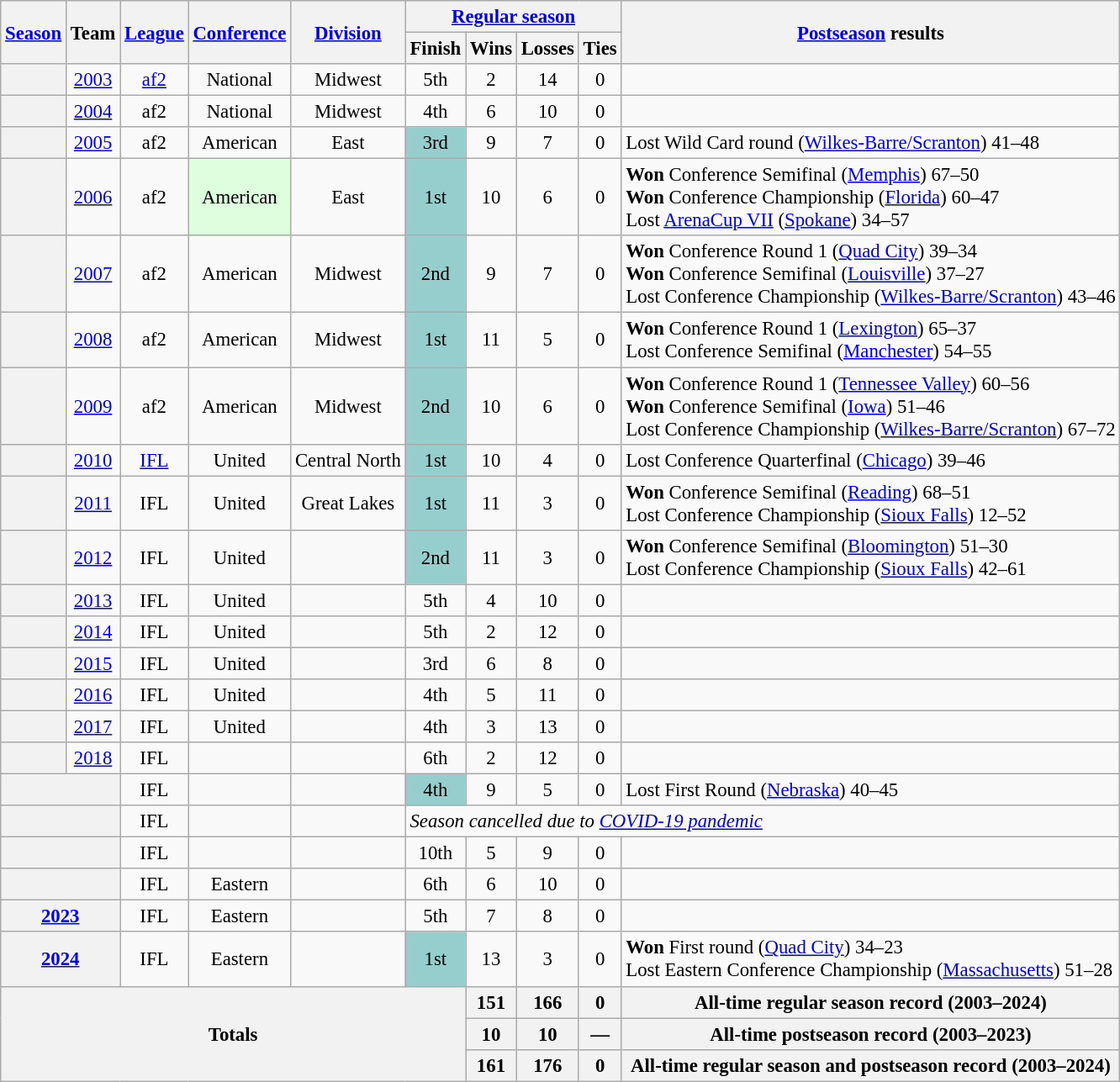<table class="wikitable" style="text-align:center; font-size: 95%;">
<tr>
<th rowspan="2"><a href='#'>Season</a></th>
<th rowspan="2">Team</th>
<th rowspan="2"><a href='#'>League</a></th>
<th rowspan="2"><a href='#'>Conference</a></th>
<th rowspan="2"><a href='#'>Division</a></th>
<th colspan="4"><a href='#'>Regular season</a></th>
<th rowspan="2"><a href='#'>Postseason</a> results</th>
</tr>
<tr>
<th>Finish</th>
<th>Wins</th>
<th>Losses</th>
<th>Ties</th>
</tr>
<tr>
<th></th>
<td><a href='#'>2003</a></td>
<td><a href='#'>af2</a></td>
<td>National</td>
<td>Midwest</td>
<td>5th</td>
<td>2</td>
<td>14</td>
<td>0</td>
<td align=left></td>
</tr>
<tr>
<th></th>
<td><a href='#'>2004</a></td>
<td>af2</td>
<td>National</td>
<td>Midwest</td>
<td>4th</td>
<td>6</td>
<td>10</td>
<td>0</td>
<td align=left></td>
</tr>
<tr>
<th></th>
<td><a href='#'>2005</a></td>
<td>af2</td>
<td>American</td>
<td>East</td>
<td bgcolor=#96cdcd>3rd</td>
<td>9</td>
<td>7</td>
<td>0</td>
<td align=left>Lost Wild Card round (<a href='#'>Wilkes-Barre/Scranton</a>) 41–48</td>
</tr>
<tr>
<th></th>
<td><a href='#'>2006</a></td>
<td>af2</td>
<td bgcolor=#dfd>American</td>
<td>East</td>
<td bgcolor=#96cdcd>1st</td>
<td>10</td>
<td>6</td>
<td>0</td>
<td align=left><strong>Won</strong> Conference Semifinal (<a href='#'>Memphis</a>) 67–50<br><strong>Won</strong> Conference Championship (<a href='#'>Florida</a>) 60–47<br>Lost <a href='#'>ArenaCup VII</a> (<a href='#'>Spokane</a>) 34–57</td>
</tr>
<tr>
<th></th>
<td><a href='#'>2007</a></td>
<td>af2</td>
<td>American</td>
<td>Midwest</td>
<td bgcolor=#96cdcd>2nd</td>
<td>9</td>
<td>7</td>
<td>0</td>
<td align=left><strong>Won</strong> Conference Round 1 (<a href='#'>Quad City</a>) 39–34<br><strong>Won</strong> Conference Semifinal (<a href='#'>Louisville</a>) 37–27<br>Lost Conference Championship (<a href='#'>Wilkes-Barre/Scranton</a>) 43–46</td>
</tr>
<tr>
<th></th>
<td><a href='#'>2008</a></td>
<td>af2</td>
<td>American</td>
<td>Midwest</td>
<td bgcolor=#96cdcd>1st</td>
<td>11</td>
<td>5</td>
<td>0</td>
<td align=left><strong>Won</strong> Conference Round 1 (<a href='#'>Lexington</a>) 65–37<br>Lost Conference Semifinal (<a href='#'>Manchester</a>) 54–55</td>
</tr>
<tr>
<th></th>
<td><a href='#'>2009</a></td>
<td>af2</td>
<td>American</td>
<td>Midwest</td>
<td bgcolor=#96cdcd>2nd</td>
<td>10</td>
<td>6</td>
<td>0</td>
<td align=left><strong>Won</strong> Conference Round 1 (<a href='#'>Tennessee Valley</a>) 60–56<br><strong>Won</strong> Conference Semifinal (<a href='#'>Iowa</a>) 51–46<br>Lost Conference Championship (<a href='#'>Wilkes-Barre/Scranton</a>) 67–72</td>
</tr>
<tr>
<th></th>
<td><a href='#'>2010</a></td>
<td><a href='#'>IFL</a></td>
<td>United</td>
<td>Central North</td>
<td bgcolor=#96cdcd>1st</td>
<td>10</td>
<td>4</td>
<td>0</td>
<td align=left>Lost Conference Quarterfinal (<a href='#'>Chicago</a>) 39–46</td>
</tr>
<tr>
<th></th>
<td><a href='#'>2011</a></td>
<td>IFL</td>
<td>United</td>
<td>Great Lakes</td>
<td bgcolor=#96cdcd>1st</td>
<td>11</td>
<td>3</td>
<td>0</td>
<td align=left><strong>Won</strong> Conference Semifinal (<a href='#'>Reading</a>) 68–51<br>Lost Conference Championship (<a href='#'>Sioux Falls</a>) 12–52</td>
</tr>
<tr>
<th></th>
<td><a href='#'>2012</a></td>
<td>IFL</td>
<td>United</td>
<td></td>
<td bgcolor=#96cdcd>2nd</td>
<td>11</td>
<td>3</td>
<td>0</td>
<td align=left><strong>Won</strong> Conference Semifinal (<a href='#'>Bloomington</a>) 51–30<br>Lost Conference Championship (<a href='#'>Sioux Falls</a>) 42–61</td>
</tr>
<tr>
<th></th>
<td><a href='#'>2013</a></td>
<td>IFL</td>
<td>United</td>
<td></td>
<td>5th</td>
<td>4</td>
<td>10</td>
<td>0</td>
<td align=left></td>
</tr>
<tr>
<th></th>
<td><a href='#'>2014</a></td>
<td>IFL</td>
<td>United</td>
<td></td>
<td>5th</td>
<td>2</td>
<td>12</td>
<td>0</td>
<td align=left></td>
</tr>
<tr>
<th></th>
<td><a href='#'>2015</a></td>
<td>IFL</td>
<td>United</td>
<td></td>
<td>3rd</td>
<td>6</td>
<td>8</td>
<td>0</td>
<td align=left></td>
</tr>
<tr>
<th></th>
<td><a href='#'>2016</a></td>
<td>IFL</td>
<td>United</td>
<td></td>
<td>4th</td>
<td>5</td>
<td>11</td>
<td>0</td>
<td align=left></td>
</tr>
<tr>
<th></th>
<td><a href='#'>2017</a></td>
<td>IFL</td>
<td>United</td>
<td></td>
<td>4th</td>
<td>3</td>
<td>13</td>
<td>0</td>
<td align=left></td>
</tr>
<tr>
<th></th>
<td><a href='#'>2018</a></td>
<td>IFL</td>
<td></td>
<td></td>
<td>6th</td>
<td>2</td>
<td>12</td>
<td>0</td>
<td align=left></td>
</tr>
<tr>
<th colspan=2></th>
<td>IFL</td>
<td></td>
<td></td>
<td bgcolor=#96cdcd>4th</td>
<td>9</td>
<td>5</td>
<td>0</td>
<td align=left>Lost First Round (<a href='#'>Nebraska</a>) 40–45</td>
</tr>
<tr>
<th colspan=2></th>
<td>IFL</td>
<td></td>
<td></td>
<td colspan=5; align=left><em>Season cancelled due to <a href='#'>COVID-19 pandemic</a></em></td>
</tr>
<tr>
<th colspan=2></th>
<td>IFL</td>
<td></td>
<td></td>
<td>10th</td>
<td>5</td>
<td>9</td>
<td>0</td>
<td align=left></td>
</tr>
<tr>
<th colspan=2></th>
<td>IFL</td>
<td>Eastern</td>
<td></td>
<td>6th</td>
<td>6</td>
<td>10</td>
<td>0</td>
<td></td>
</tr>
<tr>
<th colspan="2"><a href='#'>2023</a></th>
<td>IFL</td>
<td>Eastern</td>
<td></td>
<td>5th</td>
<td>7</td>
<td>8</td>
<td>0</td>
<td></td>
</tr>
<tr>
<th colspan="2"><a href='#'>2024</a></th>
<td>IFL</td>
<td>Eastern</td>
<td></td>
<td bgcolor=#96cdcd>1st</td>
<td>13</td>
<td>3</td>
<td>0</td>
<td align=left><strong>Won</strong> First round (<a href='#'>Quad City</a>) 34–23<br>Lost Eastern Conference Championship (<a href='#'>Massachusetts</a>) 51–28</td>
</tr>
<tr>
<th colspan="6" rowspan="3">Totals</th>
<th>151</th>
<th>166</th>
<th>0</th>
<th>All-time regular season record (2003–2024)</th>
</tr>
<tr>
<th><strong>10</strong></th>
<th><strong>10</strong></th>
<th>—</th>
<th><strong>All-time postseason record (2003–2023)</strong></th>
</tr>
<tr>
<th>161</th>
<th>176</th>
<th>0</th>
<th>All-time regular season and postseason record (2003–2024)</th>
</tr>
</table>
